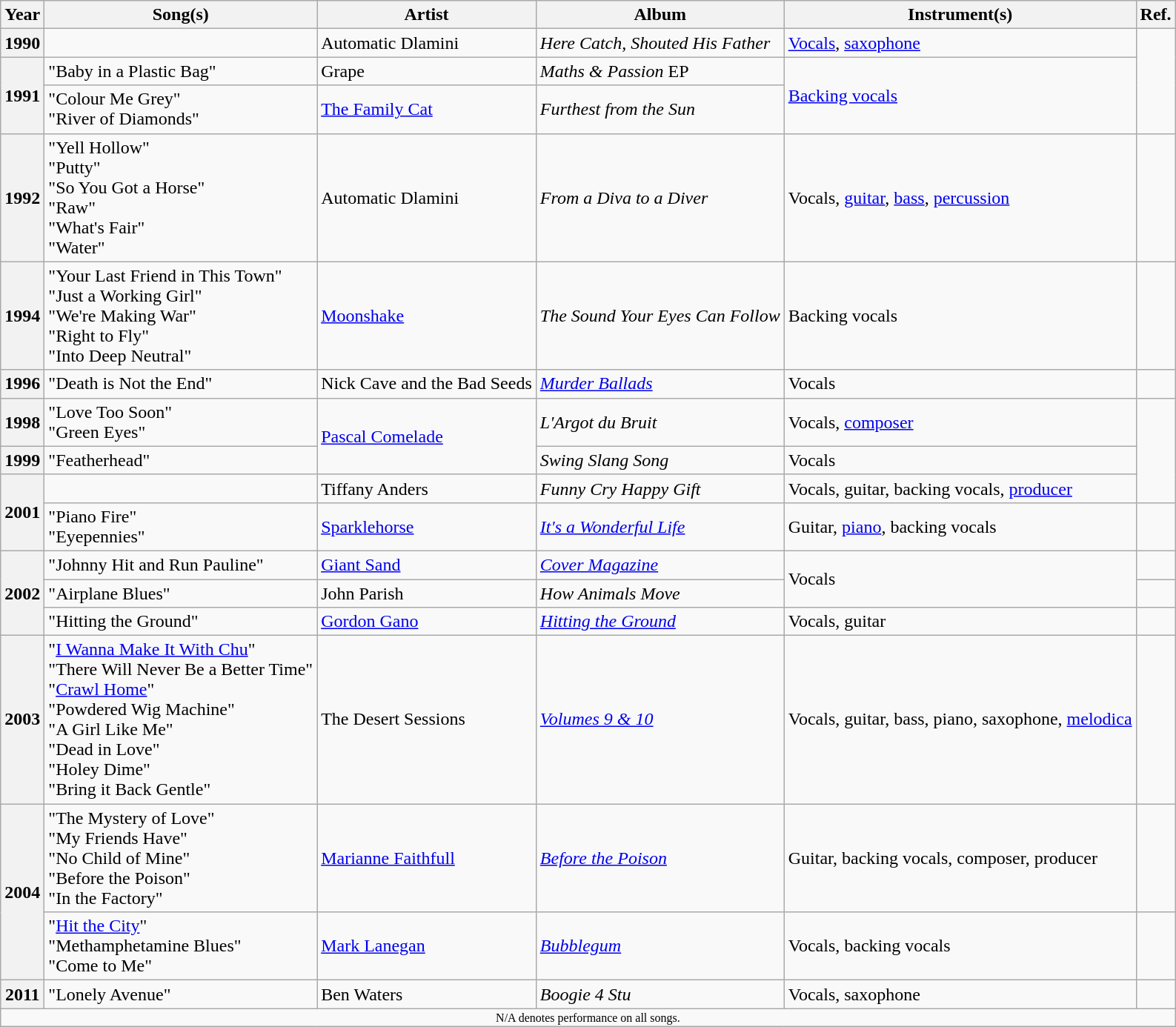<table class="wikitable" style="text-align:left;">
<tr>
<th scope="col">Year</th>
<th scope="col">Song(s)</th>
<th scope="col">Artist</th>
<th scope="col">Album</th>
<th scope="col">Instrument(s)</th>
<th scope="col">Ref.</th>
</tr>
<tr>
<th scope="row">1990</th>
<td></td>
<td>Automatic Dlamini</td>
<td><em>Here Catch, Shouted His Father</em></td>
<td><a href='#'>Vocals</a>, <a href='#'>saxophone</a></td>
<td rowspan="3" style="text-align:center;"></td>
</tr>
<tr>
<th rowspan="2" scope="row">1991</th>
<td>"Baby in a Plastic Bag"</td>
<td>Grape</td>
<td><em>Maths & Passion</em> EP</td>
<td rowspan="2"><a href='#'>Backing vocals</a></td>
</tr>
<tr>
<td>"Colour Me Grey"<br>"River of Diamonds"</td>
<td><a href='#'>The Family Cat</a></td>
<td><em>Furthest from the Sun</em></td>
</tr>
<tr>
<th scope="row">1992</th>
<td>"Yell Hollow"<br>"Putty"<br>"So You Got a Horse"<br>"Raw"<br>"What's Fair"<br>"Water"</td>
<td>Automatic Dlamini</td>
<td><em>From a Diva to a Diver</em></td>
<td>Vocals, <a href='#'>guitar</a>, <a href='#'>bass</a>, <a href='#'>percussion</a></td>
<td style="text-align:center;"></td>
</tr>
<tr>
<th scope="row">1994</th>
<td>"Your Last Friend in This Town"<br>"Just a Working Girl"<br>"We're Making War"<br>"Right to Fly"<br>"Into Deep Neutral"</td>
<td><a href='#'>Moonshake</a></td>
<td><em>The Sound Your Eyes Can Follow</em></td>
<td>Backing vocals</td>
<td style="text-align:center;"></td>
</tr>
<tr>
<th scope="row">1996</th>
<td>"Death is Not the End"</td>
<td>Nick Cave and the Bad Seeds</td>
<td><em><a href='#'>Murder Ballads</a></em></td>
<td>Vocals</td>
<td style="text-align:center;"></td>
</tr>
<tr>
<th>1998</th>
<td>"Love Too Soon"<br>"Green Eyes"</td>
<td rowspan="2"><a href='#'>Pascal Comelade</a></td>
<td><em>L'Argot du Bruit</em></td>
<td>Vocals, <a href='#'>composer</a></td>
<td rowspan="3" style="text-align:center;"></td>
</tr>
<tr>
<th scope="row">1999</th>
<td>"Featherhead"</td>
<td><em>Swing Slang Song</em></td>
<td>Vocals</td>
</tr>
<tr>
<th rowspan="2" scope="row">2001</th>
<td></td>
<td>Tiffany Anders</td>
<td><em>Funny Cry Happy Gift</em></td>
<td>Vocals, guitar, backing vocals, <a href='#'>producer</a></td>
</tr>
<tr>
<td>"Piano Fire"<br>"Eyepennies"</td>
<td><a href='#'>Sparklehorse</a></td>
<td><em><a href='#'>It's a Wonderful Life</a></em></td>
<td>Guitar, <a href='#'>piano</a>, backing vocals</td>
<td style="text-align:center;"></td>
</tr>
<tr>
<th rowspan="3" scope="row">2002</th>
<td>"Johnny Hit and Run Pauline"</td>
<td><a href='#'>Giant Sand</a></td>
<td><em><a href='#'>Cover Magazine</a></em></td>
<td rowspan="2">Vocals</td>
<td style="text-align:center;"></td>
</tr>
<tr>
<td>"Airplane Blues"</td>
<td>John Parish</td>
<td><em>How Animals Move</em></td>
<td style="text-align:center;"></td>
</tr>
<tr>
<td>"Hitting the Ground"</td>
<td><a href='#'>Gordon Gano</a></td>
<td><em><a href='#'>Hitting the Ground</a></em></td>
<td>Vocals, guitar</td>
<td style="text-align:center;"></td>
</tr>
<tr>
<th scope="row">2003</th>
<td>"<a href='#'>I Wanna Make It With Chu</a>"<br>"There Will Never Be a Better Time"<br>"<a href='#'>Crawl Home</a>"<br>"Powdered Wig Machine"<br>"A Girl Like Me"<br>"Dead in Love"<br>"Holey Dime"<br>"Bring it Back Gentle"</td>
<td>The Desert Sessions</td>
<td><em><a href='#'>Volumes 9 & 10</a></em></td>
<td>Vocals, guitar, bass, piano, saxophone, <a href='#'>melodica</a></td>
<td style="text-align:center;"></td>
</tr>
<tr>
<th rowspan="2" scope="row">2004</th>
<td>"The Mystery of Love"<br>"My Friends Have"<br>"No Child of Mine"<br>"Before the Poison"<br>"In the Factory"</td>
<td><a href='#'>Marianne Faithfull</a></td>
<td><em><a href='#'>Before the Poison</a></em></td>
<td>Guitar, backing vocals, composer, producer</td>
<td style="text-align:center;"></td>
</tr>
<tr>
<td>"<a href='#'>Hit the City</a>"<br>"Methamphetamine Blues"<br>"Come to Me"</td>
<td><a href='#'>Mark Lanegan</a></td>
<td><em><a href='#'>Bubblegum</a></em></td>
<td>Vocals, backing vocals</td>
<td style="text-align:center;"></td>
</tr>
<tr>
<th scope="row">2011</th>
<td>"Lonely Avenue"</td>
<td>Ben Waters</td>
<td><em>Boogie 4 Stu</em></td>
<td>Vocals, saxophone</td>
<td style="text-align:center;"></td>
</tr>
<tr>
<td colspan="6" style="text-align:center; font-size:8pt;">N/A denotes performance on all songs.</td>
</tr>
</table>
